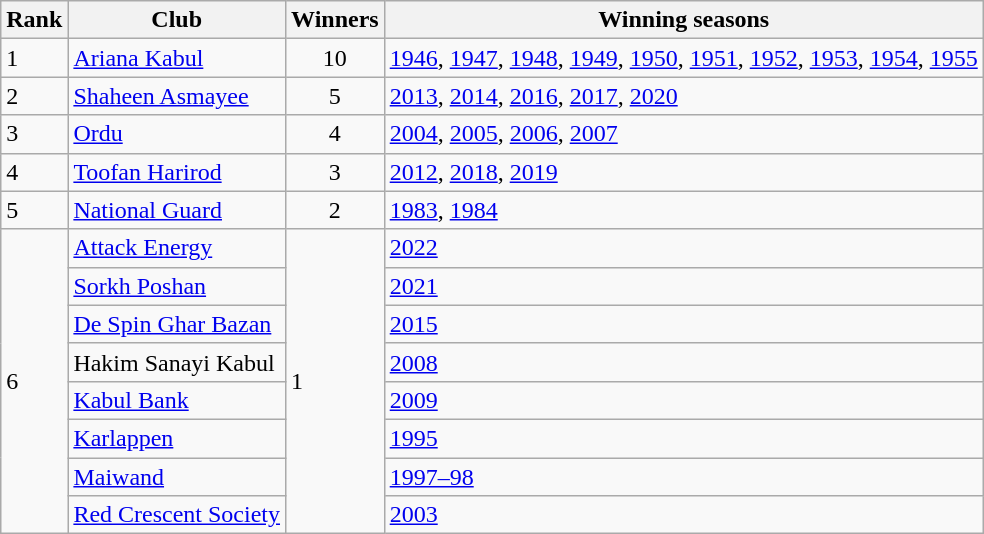<table class="wikitable sortable">
<tr>
<th>Rank</th>
<th>Club</th>
<th>Winners</th>
<th>Winning seasons</th>
</tr>
<tr>
<td>1</td>
<td><a href='#'>Ariana Kabul</a></td>
<td align="center">10</td>
<td><a href='#'>1946</a>, <a href='#'>1947</a>, <a href='#'>1948</a>, <a href='#'>1949</a>, <a href='#'>1950</a>, <a href='#'>1951</a>, <a href='#'>1952</a>, <a href='#'>1953</a>, <a href='#'>1954</a>, <a href='#'>1955</a></td>
</tr>
<tr>
<td>2</td>
<td><a href='#'>Shaheen Asmayee</a></td>
<td align="center">5</td>
<td><a href='#'>2013</a>, <a href='#'>2014</a>, <a href='#'>2016</a>, <a href='#'>2017</a>, <a href='#'>2020</a></td>
</tr>
<tr>
<td>3</td>
<td><a href='#'>Ordu</a></td>
<td align="center">4</td>
<td><a href='#'>2004</a>, <a href='#'>2005</a>, <a href='#'>2006</a>, <a href='#'>2007</a></td>
</tr>
<tr>
<td>4</td>
<td><a href='#'>Toofan Harirod</a></td>
<td align="center">3</td>
<td><a href='#'>2012</a>, <a href='#'>2018</a>, <a href='#'>2019</a></td>
</tr>
<tr>
<td>5</td>
<td><a href='#'>National Guard</a></td>
<td align="center">2</td>
<td><a href='#'>1983</a>, <a href='#'>1984</a></td>
</tr>
<tr>
<td rowspan="8">6</td>
<td><a href='#'>Attack Energy</a></td>
<td rowspan="8">1</td>
<td><a href='#'>2022</a></td>
</tr>
<tr>
<td><a href='#'>Sorkh Poshan</a></td>
<td><a href='#'>2021</a></td>
</tr>
<tr>
<td><a href='#'>De Spin Ghar Bazan</a></td>
<td><a href='#'>2015</a></td>
</tr>
<tr>
<td>Hakim Sanayi Kabul</td>
<td><a href='#'>2008</a></td>
</tr>
<tr>
<td><a href='#'>Kabul Bank</a></td>
<td><a href='#'>2009</a></td>
</tr>
<tr>
<td><a href='#'>Karlappen</a></td>
<td><a href='#'>1995</a></td>
</tr>
<tr>
<td><a href='#'>Maiwand</a></td>
<td><a href='#'>1997–98</a></td>
</tr>
<tr>
<td><a href='#'>Red Crescent Society</a></td>
<td><a href='#'>2003</a></td>
</tr>
</table>
